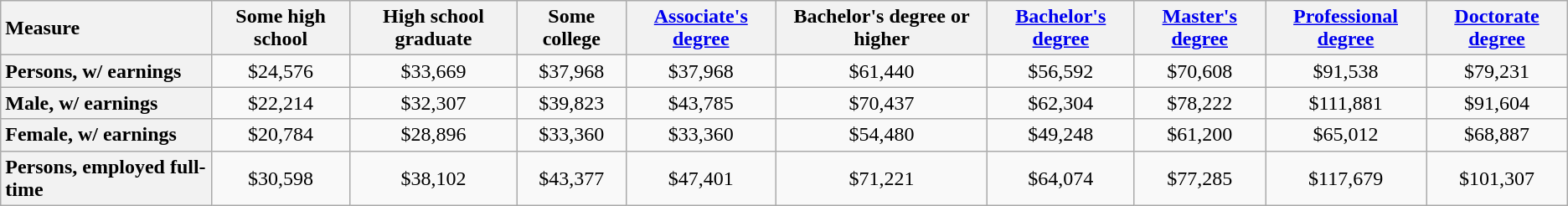<table class="wikitable" style="text-align: center;">
<tr>
<th style="text-align: left;">Measure</th>
<th>Some high school</th>
<th>High school graduate</th>
<th>Some college</th>
<th><a href='#'>Associate's degree</a></th>
<th>Bachelor's degree or higher</th>
<th><a href='#'>Bachelor's degree</a></th>
<th><a href='#'>Master's degree</a></th>
<th><a href='#'>Professional degree</a></th>
<th><a href='#'>Doctorate degree</a></th>
</tr>
<tr>
<th style="text-align: left;">Persons, w/ earnings</th>
<td>$24,576</td>
<td>$33,669</td>
<td>$37,968</td>
<td>$37,968</td>
<td>$61,440</td>
<td>$56,592</td>
<td>$70,608</td>
<td>$91,538</td>
<td>$79,231</td>
</tr>
<tr>
<th style="text-align: left;">Male, w/ earnings</th>
<td>$22,214</td>
<td>$32,307</td>
<td>$39,823</td>
<td>$43,785</td>
<td>$70,437</td>
<td>$62,304</td>
<td>$78,222</td>
<td>$111,881</td>
<td>$91,604</td>
</tr>
<tr>
<th style="text-align: left;">Female, w/ earnings</th>
<td>$20,784</td>
<td>$28,896</td>
<td>$33,360</td>
<td>$33,360</td>
<td>$54,480</td>
<td>$49,248</td>
<td>$61,200</td>
<td>$65,012</td>
<td>$68,887</td>
</tr>
<tr>
<th style="text-align: left;">Persons, employed full-time</th>
<td>$30,598</td>
<td>$38,102</td>
<td>$43,377</td>
<td>$47,401</td>
<td>$71,221</td>
<td>$64,074</td>
<td>$77,285</td>
<td>$117,679</td>
<td>$101,307</td>
</tr>
</table>
